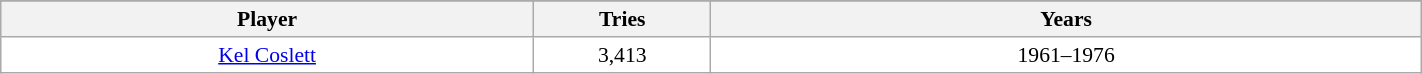<table class="wikitable sortable" width="75%" style="font-size:90%">
<tr bgcolor="#efefef">
</tr>
<tr bgcolor="#efefef">
<th width=30%>Player</th>
<th width=10%>Tries</th>
<th width=40%>Years</th>
</tr>
<tr bgcolor=#FFFFFF>
<td align=center> <a href='#'>Kel Coslett</a></td>
<td align=center>3,413</td>
<td align=center>1961–1976</td>
</tr>
</table>
